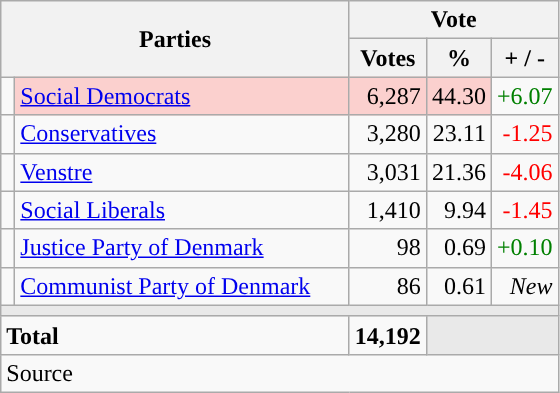<table class="wikitable" style="text-align:right;">
<tr>
<th style="text-align:centre;" rowspan="2" colspan="2" width="225">Parties</th>
<th colspan="3">Vote</th>
</tr>
<tr>
<th width="15">Votes</th>
<th width="15">%</th>
<th width="15">+ / -</th>
</tr>
<tr>
<td width="2" style="color:inherit;background:"></td>
<td bgcolor=#fbd0ce  align="left"><a href='#'>Social Democrats</a></td>
<td bgcolor=#fbd0ce>6,287</td>
<td bgcolor=#fbd0ce>44.30</td>
<td style=color:green;>+6.07</td>
</tr>
<tr>
<td width="2" style="color:inherit;background:"></td>
<td align="left"><a href='#'>Conservatives</a></td>
<td>3,280</td>
<td>23.11</td>
<td style=color:red;>-1.25</td>
</tr>
<tr>
<td width="2" style="color:inherit;background:"></td>
<td align="left"><a href='#'>Venstre</a></td>
<td>3,031</td>
<td>21.36</td>
<td style=color:red;>-4.06</td>
</tr>
<tr>
<td width="2" style="color:inherit;background:"></td>
<td align="left"><a href='#'>Social Liberals</a></td>
<td>1,410</td>
<td>9.94</td>
<td style=color:red;>-1.45</td>
</tr>
<tr>
<td width="2" style="color:inherit;background:"></td>
<td align="left"><a href='#'>Justice Party of Denmark</a></td>
<td>98</td>
<td>0.69</td>
<td style=color:green;>+0.10</td>
</tr>
<tr>
<td width="2" style="color:inherit;background:"></td>
<td align="left"><a href='#'>Communist Party of Denmark</a></td>
<td>86</td>
<td>0.61</td>
<td><em>New</em></td>
</tr>
<tr>
<td colspan="7" bgcolor="#E9E9E9"></td>
</tr>
<tr>
<td align="left" colspan="2"><strong>Total</strong></td>
<td><strong>14,192</strong></td>
<td bgcolor="#E9E9E9" colspan="2"></td>
</tr>
<tr>
<td align="left" colspan="6">Source</td>
</tr>
</table>
